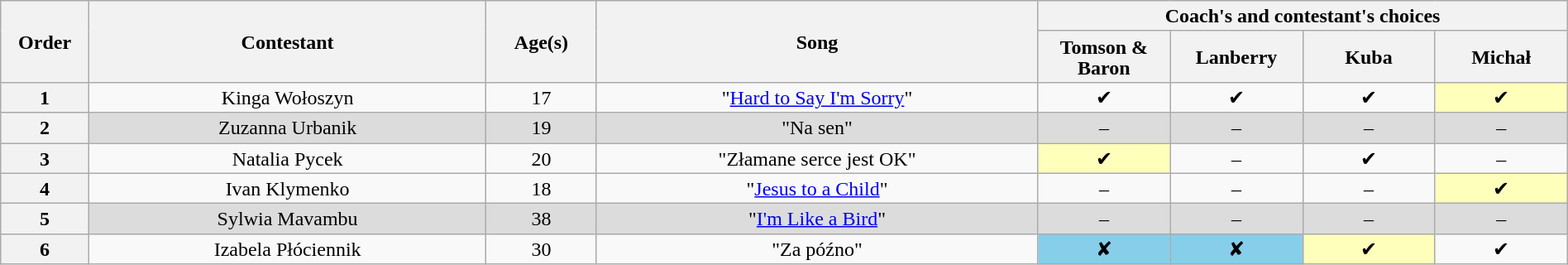<table class="wikitable" style="text-align:center; line-height:17px; width:100%">
<tr>
<th scope="col" rowspan="2" style="width:04%">Order</th>
<th scope="col" rowspan="2" style="width:18%">Contestant</th>
<th scope="col" rowspan="2" style="width:05%">Age(s)</th>
<th scope="col" rowspan="2" style="width:20%">Song</th>
<th scope="col" colspan="4" style="width:24%">Coach's and contestant's choices</th>
</tr>
<tr>
<th style="width:06%">Tomson & Baron</th>
<th style="width:06%">Lanberry</th>
<th style="width:06%">Kuba</th>
<th style="width:06%">Michał</th>
</tr>
<tr>
<th>1</th>
<td>Kinga Wołoszyn</td>
<td>17</td>
<td>"<a href='#'>Hard to Say I'm Sorry</a>"</td>
<td>✔</td>
<td>✔</td>
<td>✔</td>
<td style="background:#ffffbc">✔</td>
</tr>
<tr style="background:#DCDCDC">
<th>2</th>
<td>Zuzanna Urbanik</td>
<td>19</td>
<td>"Na sen" </td>
<td>–</td>
<td>–</td>
<td>–</td>
<td>–</td>
</tr>
<tr>
<th>3</th>
<td>Natalia Pycek</td>
<td>20</td>
<td>"Złamane serce jest OK" </td>
<td style="background:#ffffbc">✔</td>
<td>–</td>
<td>✔</td>
<td>–</td>
</tr>
<tr>
<th>4</th>
<td>Ivan Klymenko</td>
<td>18</td>
<td>"<a href='#'>Jesus to a Child</a>"</td>
<td>–</td>
<td>–</td>
<td>–</td>
<td style="background:#ffffbc">✔</td>
</tr>
<tr style="background:#DCDCDC">
<th>5</th>
<td>Sylwia Mavambu</td>
<td>38</td>
<td>"<a href='#'>I'm Like a Bird</a>"</td>
<td>–</td>
<td>–</td>
<td>–</td>
<td>–</td>
</tr>
<tr>
<th>6</th>
<td>Izabela Płóciennik</td>
<td>30</td>
<td>"Za późno" </td>
<td bgcolor="#87ceeb">✘</td>
<td bgcolor="#87ceeb">✘</td>
<td style="background:#ffffbc">✔</td>
<td>✔</td>
</tr>
</table>
